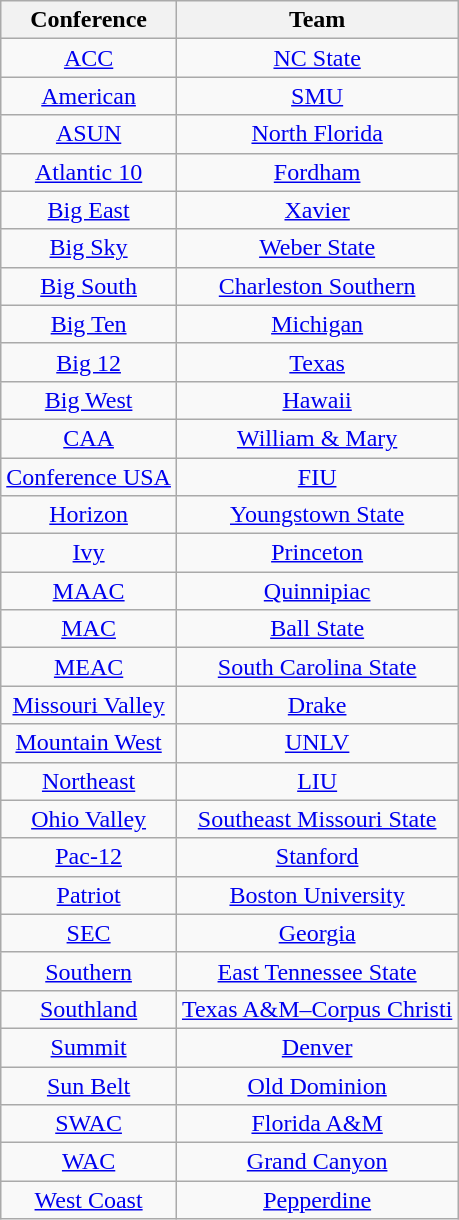<table class="wikitable sortable" style="text-align:center">
<tr>
<th>Conference</th>
<th>Team</th>
</tr>
<tr>
<td><a href='#'>ACC</a></td>
<td><a href='#'>NC State</a></td>
</tr>
<tr>
<td><a href='#'>American</a></td>
<td><a href='#'>SMU</a></td>
</tr>
<tr>
<td><a href='#'>ASUN</a></td>
<td><a href='#'>North Florida</a></td>
</tr>
<tr>
<td><a href='#'>Atlantic 10</a></td>
<td><a href='#'>Fordham</a></td>
</tr>
<tr>
<td><a href='#'>Big East</a></td>
<td><a href='#'>Xavier</a></td>
</tr>
<tr>
<td><a href='#'>Big Sky</a></td>
<td><a href='#'>Weber State</a></td>
</tr>
<tr>
<td><a href='#'>Big South</a></td>
<td><a href='#'>Charleston Southern</a></td>
</tr>
<tr>
<td><a href='#'>Big Ten</a></td>
<td><a href='#'>Michigan</a></td>
</tr>
<tr>
<td><a href='#'>Big 12</a></td>
<td><a href='#'>Texas</a></td>
</tr>
<tr>
<td><a href='#'>Big West</a></td>
<td><a href='#'>Hawaii</a></td>
</tr>
<tr>
<td><a href='#'>CAA</a></td>
<td><a href='#'>William & Mary</a></td>
</tr>
<tr>
<td><a href='#'>Conference USA</a></td>
<td><a href='#'>FIU</a></td>
</tr>
<tr>
<td><a href='#'>Horizon</a></td>
<td><a href='#'>Youngstown State</a></td>
</tr>
<tr>
<td><a href='#'>Ivy</a></td>
<td><a href='#'>Princeton</a></td>
</tr>
<tr>
<td><a href='#'>MAAC</a></td>
<td><a href='#'>Quinnipiac</a></td>
</tr>
<tr>
<td><a href='#'>MAC</a></td>
<td><a href='#'>Ball State</a></td>
</tr>
<tr>
<td><a href='#'>MEAC</a></td>
<td><a href='#'>South Carolina State</a></td>
</tr>
<tr>
<td><a href='#'>Missouri Valley</a></td>
<td><a href='#'>Drake</a></td>
</tr>
<tr>
<td><a href='#'>Mountain West</a></td>
<td><a href='#'>UNLV</a></td>
</tr>
<tr>
<td><a href='#'>Northeast</a></td>
<td><a href='#'>LIU</a></td>
</tr>
<tr>
<td><a href='#'>Ohio Valley</a></td>
<td><a href='#'>Southeast Missouri State</a></td>
</tr>
<tr>
<td><a href='#'>Pac-12</a></td>
<td><a href='#'>Stanford</a></td>
</tr>
<tr>
<td><a href='#'>Patriot</a></td>
<td><a href='#'>Boston University</a></td>
</tr>
<tr>
<td><a href='#'>SEC</a></td>
<td><a href='#'>Georgia</a></td>
</tr>
<tr>
<td><a href='#'>Southern</a></td>
<td><a href='#'>East Tennessee State</a></td>
</tr>
<tr>
<td><a href='#'>Southland</a></td>
<td><a href='#'>Texas A&M–Corpus Christi</a></td>
</tr>
<tr>
<td><a href='#'>Summit</a></td>
<td><a href='#'>Denver</a></td>
</tr>
<tr>
<td><a href='#'>Sun Belt</a></td>
<td><a href='#'>Old Dominion</a></td>
</tr>
<tr>
<td><a href='#'>SWAC</a></td>
<td><a href='#'>Florida A&M</a></td>
</tr>
<tr>
<td><a href='#'>WAC</a></td>
<td><a href='#'>Grand Canyon</a></td>
</tr>
<tr>
<td><a href='#'>West Coast</a></td>
<td><a href='#'>Pepperdine</a></td>
</tr>
</table>
